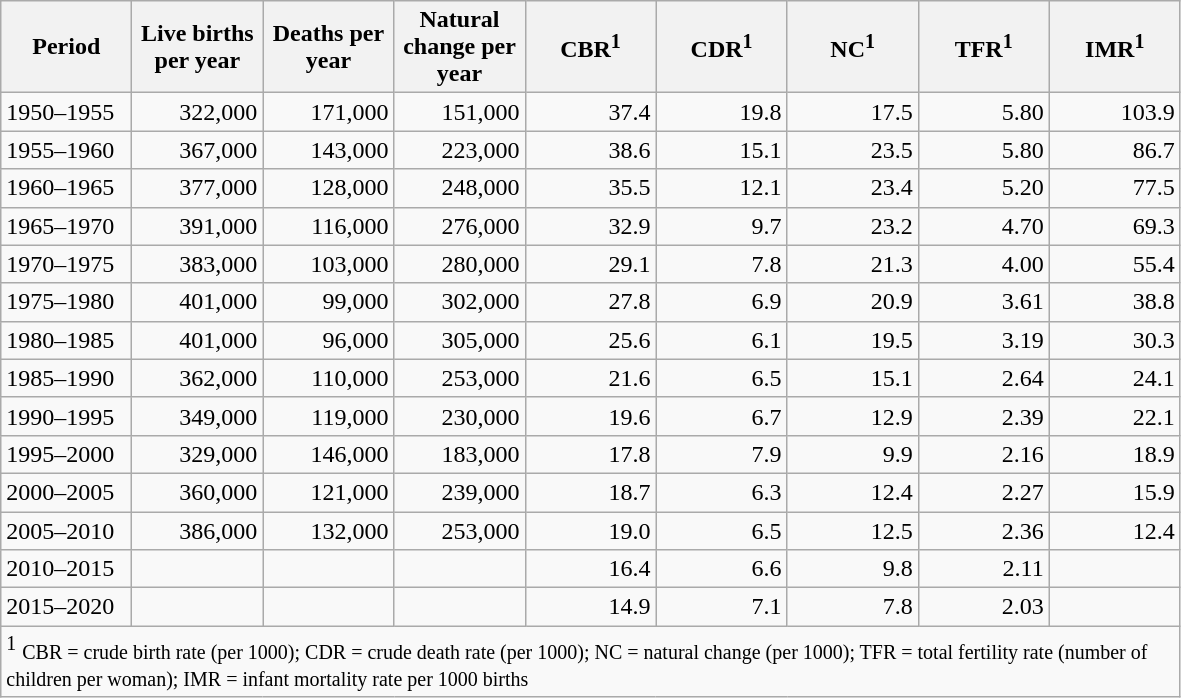<table class="wikitable">
<tr>
<th width="80pt">Period</th>
<th width="80pt">Live births per year</th>
<th width="80pt">Deaths per year</th>
<th width="80pt">Natural change per year</th>
<th width="80pt">CBR<sup>1</sup></th>
<th width="80pt">CDR<sup>1</sup></th>
<th width="80pt">NC<sup>1</sup></th>
<th width="80pt">TFR<sup>1</sup></th>
<th width="80pt">IMR<sup>1</sup></th>
</tr>
<tr>
<td>1950–1955</td>
<td align="right">322,000</td>
<td align="right">171,000</td>
<td align="right">151,000</td>
<td align="right">37.4</td>
<td align="right">19.8</td>
<td align="right">17.5</td>
<td align="right">5.80</td>
<td align="right">103.9</td>
</tr>
<tr>
<td>1955–1960</td>
<td align="right">367,000</td>
<td align="right">143,000</td>
<td align="right">223,000</td>
<td align="right">38.6</td>
<td align="right">15.1</td>
<td align="right">23.5</td>
<td align="right">5.80</td>
<td align="right">86.7</td>
</tr>
<tr>
<td>1960–1965</td>
<td align="right">377,000</td>
<td align="right">128,000</td>
<td align="right">248,000</td>
<td align="right">35.5</td>
<td align="right">12.1</td>
<td align="right">23.4</td>
<td align="right">5.20</td>
<td align="right">77.5</td>
</tr>
<tr>
<td>1965–1970</td>
<td align="right">391,000</td>
<td align="right">116,000</td>
<td align="right">276,000</td>
<td align="right">32.9</td>
<td align="right">9.7</td>
<td align="right">23.2</td>
<td align="right">4.70</td>
<td align="right">69.3</td>
</tr>
<tr>
<td>1970–1975</td>
<td align="right">383,000</td>
<td align="right">103,000</td>
<td align="right">280,000</td>
<td align="right">29.1</td>
<td align="right">7.8</td>
<td align="right">21.3</td>
<td align="right">4.00</td>
<td align="right">55.4</td>
</tr>
<tr>
<td>1975–1980</td>
<td align="right">401,000</td>
<td align="right">99,000</td>
<td align="right">302,000</td>
<td align="right">27.8</td>
<td align="right">6.9</td>
<td align="right">20.9</td>
<td align="right">3.61</td>
<td align="right">38.8</td>
</tr>
<tr>
<td>1980–1985</td>
<td align="right">401,000</td>
<td align="right">96,000</td>
<td align="right">305,000</td>
<td align="right">25.6</td>
<td align="right">6.1</td>
<td align="right">19.5</td>
<td align="right">3.19</td>
<td align="right">30.3</td>
</tr>
<tr>
<td>1985–1990</td>
<td align="right">362,000</td>
<td align="right">110,000</td>
<td align="right">253,000</td>
<td align="right">21.6</td>
<td align="right">6.5</td>
<td align="right">15.1</td>
<td align="right">2.64</td>
<td align="right">24.1</td>
</tr>
<tr>
<td>1990–1995</td>
<td align="right">349,000</td>
<td align="right">119,000</td>
<td align="right">230,000</td>
<td align="right">19.6</td>
<td align="right">6.7</td>
<td align="right">12.9</td>
<td align="right">2.39</td>
<td align="right">22.1</td>
</tr>
<tr>
<td>1995–2000</td>
<td align="right">329,000</td>
<td align="right">146,000</td>
<td align="right">183,000</td>
<td align="right">17.8</td>
<td align="right">7.9</td>
<td align="right">9.9</td>
<td align="right">2.16</td>
<td align="right">18.9</td>
</tr>
<tr>
<td>2000–2005</td>
<td align="right">360,000</td>
<td align="right">121,000</td>
<td align="right">239,000</td>
<td align="right">18.7</td>
<td align="right">6.3</td>
<td align="right">12.4</td>
<td align="right">2.27</td>
<td align="right">15.9</td>
</tr>
<tr>
<td>2005–2010</td>
<td align="right">386,000</td>
<td align="right">132,000</td>
<td align="right">253,000</td>
<td align="right">19.0</td>
<td align="right">6.5</td>
<td align="right">12.5</td>
<td align="right">2.36</td>
<td align="right">12.4</td>
</tr>
<tr>
<td>2010–2015</td>
<td align="right"></td>
<td align="right"></td>
<td align="right"></td>
<td align="right">16.4</td>
<td align="right">6.6</td>
<td align="right">9.8</td>
<td align="right">2.11</td>
<td align="right"></td>
</tr>
<tr>
<td>2015–2020</td>
<td align="right"></td>
<td align="right"></td>
<td align="right"></td>
<td align="right">14.9</td>
<td align="right">7.1</td>
<td align="right">7.8</td>
<td align="right">2.03</td>
<td align="right"></td>
</tr>
<tr>
<td colspan="9"><sup>1</sup> <small>CBR = crude birth rate (per 1000); CDR = crude death rate (per 1000); NC = natural change (per 1000); TFR = total fertility rate (number of children per woman); IMR = infant mortality rate per 1000 births</small></td>
</tr>
</table>
